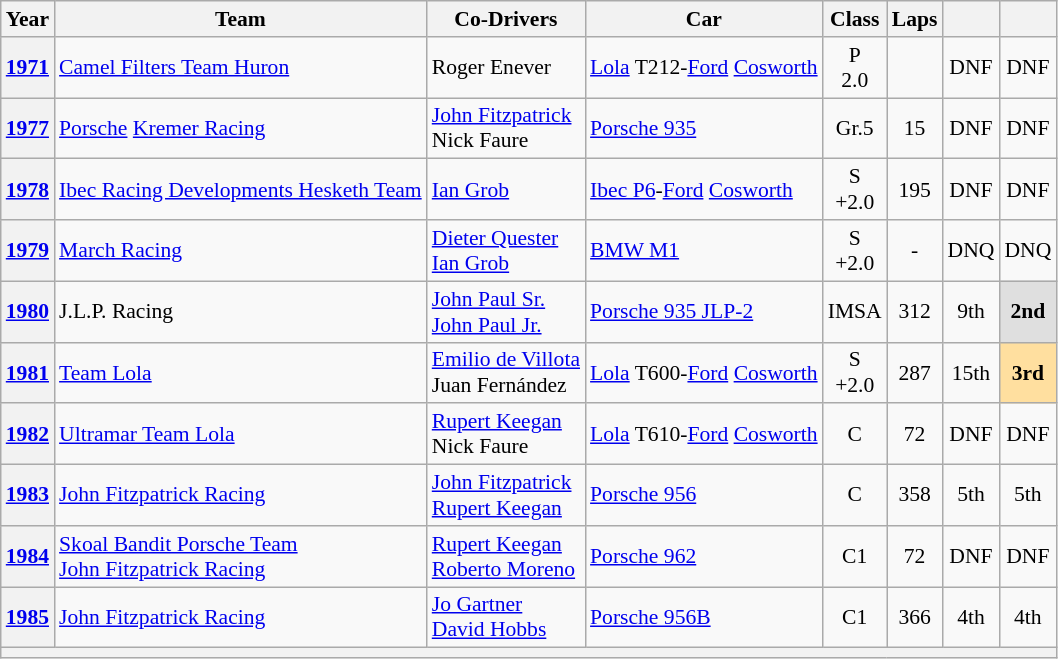<table class="wikitable" style="text-align:center; font-size:90%">
<tr>
<th>Year</th>
<th>Team</th>
<th>Co-Drivers</th>
<th>Car</th>
<th>Class</th>
<th>Laps</th>
<th></th>
<th></th>
</tr>
<tr>
<th><a href='#'>1971</a></th>
<td align="left"> <a href='#'>Camel Filters Team Huron</a></td>
<td align="left"> Roger Enever</td>
<td align="left"><a href='#'>Lola</a> T212-<a href='#'>Ford</a> <a href='#'>Cosworth</a></td>
<td>P<br>2.0</td>
<td></td>
<td>DNF</td>
<td>DNF</td>
</tr>
<tr>
<th><a href='#'>1977</a></th>
<td align="left"> <a href='#'>Porsche</a> <a href='#'>Kremer Racing</a></td>
<td align="left"> <a href='#'>John Fitzpatrick</a> <br>  Nick Faure</td>
<td align="left"><a href='#'>Porsche 935</a></td>
<td>Gr.5</td>
<td>15</td>
<td>DNF</td>
<td>DNF</td>
</tr>
<tr>
<th><a href='#'>1978</a></th>
<td align="left"> <a href='#'>Ibec Racing Developments Hesketh Team</a></td>
<td align="left"> <a href='#'>Ian Grob</a></td>
<td align="left"><a href='#'>Ibec P6</a>-<a href='#'>Ford</a> <a href='#'>Cosworth</a></td>
<td>S<br>+2.0</td>
<td>195</td>
<td>DNF</td>
<td>DNF</td>
</tr>
<tr>
<th><a href='#'>1979</a></th>
<td align="left"> <a href='#'>March Racing</a></td>
<td align="left"> <a href='#'>Dieter Quester</a><br> <a href='#'>Ian Grob</a></td>
<td align="left"><a href='#'>BMW M1</a></td>
<td>S<br>+2.0</td>
<td>-</td>
<td>DNQ</td>
<td>DNQ</td>
</tr>
<tr>
<th><a href='#'>1980</a></th>
<td align="left"> J.L.P. Racing</td>
<td align="left"> <a href='#'>John Paul Sr.</a><br> <a href='#'>John Paul Jr.</a></td>
<td align="left"><a href='#'>Porsche 935 JLP-2</a></td>
<td>IMSA</td>
<td>312</td>
<td>9th</td>
<td style="background:#DFDFDF;"><strong>2nd</strong></td>
</tr>
<tr>
<th><a href='#'>1981</a></th>
<td align="left"> <a href='#'>Team Lola</a></td>
<td align="left"> <a href='#'>Emilio de Villota</a><br> Juan Fernández</td>
<td align="left"><a href='#'>Lola</a> T600-<a href='#'>Ford</a> <a href='#'>Cosworth</a></td>
<td>S<br>+2.0</td>
<td>287</td>
<td>15th</td>
<td style="background:#FFDF9F;"><strong>3rd</strong></td>
</tr>
<tr>
<th><a href='#'>1982</a></th>
<td align="left"> <a href='#'>Ultramar Team Lola</a></td>
<td align="left"> <a href='#'>Rupert Keegan</a><br> Nick Faure</td>
<td align="left"><a href='#'>Lola</a> T610-<a href='#'>Ford</a> <a href='#'>Cosworth</a></td>
<td>C</td>
<td>72</td>
<td>DNF</td>
<td>DNF</td>
</tr>
<tr>
<th><a href='#'>1983</a></th>
<td align="left"> <a href='#'>John Fitzpatrick Racing</a></td>
<td align="left"> <a href='#'>John Fitzpatrick</a><br> <a href='#'>Rupert Keegan</a></td>
<td align="left"><a href='#'>Porsche 956</a></td>
<td>C</td>
<td>358</td>
<td>5th</td>
<td>5th</td>
</tr>
<tr>
<th><a href='#'>1984</a></th>
<td align="left"> <a href='#'>Skoal Bandit Porsche Team</a><br> <a href='#'>John Fitzpatrick Racing</a></td>
<td align="left"> <a href='#'>Rupert Keegan</a><br> <a href='#'>Roberto Moreno</a></td>
<td align="left"><a href='#'>Porsche 962</a></td>
<td>C1</td>
<td>72</td>
<td>DNF</td>
<td>DNF</td>
</tr>
<tr>
<th><a href='#'>1985</a></th>
<td align="left"> <a href='#'>John Fitzpatrick Racing</a></td>
<td align="left"> <a href='#'>Jo Gartner</a><br> <a href='#'>David Hobbs</a></td>
<td align="left"><a href='#'>Porsche 956B</a></td>
<td>C1</td>
<td>366</td>
<td>4th</td>
<td>4th</td>
</tr>
<tr>
<th colspan="8"></th>
</tr>
</table>
